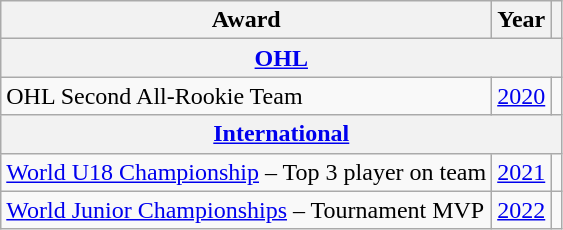<table class="wikitable">
<tr>
<th>Award</th>
<th>Year</th>
<th></th>
</tr>
<tr>
<th colspan="3"><a href='#'>OHL</a></th>
</tr>
<tr>
<td>OHL Second All-Rookie Team</td>
<td><a href='#'>2020</a></td>
<td></td>
</tr>
<tr>
<th colspan="3"><a href='#'>International</a></th>
</tr>
<tr>
<td><a href='#'>World U18 Championship</a> – Top 3 player on team</td>
<td><a href='#'>2021</a></td>
<td></td>
</tr>
<tr>
<td><a href='#'>World Junior Championships</a> – Tournament MVP</td>
<td><a href='#'>2022</a></td>
<td></td>
</tr>
</table>
